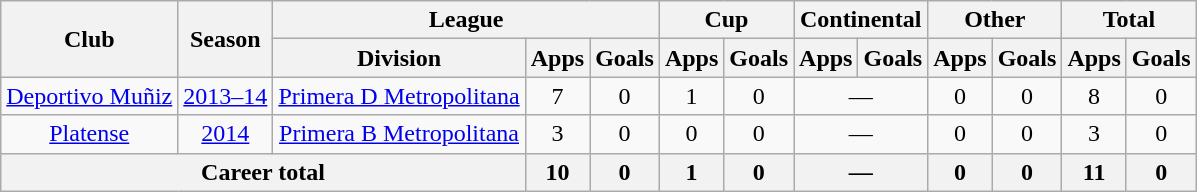<table class="wikitable" style="text-align:center">
<tr>
<th rowspan="2">Club</th>
<th rowspan="2">Season</th>
<th colspan="3">League</th>
<th colspan="2">Cup</th>
<th colspan="2">Continental</th>
<th colspan="2">Other</th>
<th colspan="2">Total</th>
</tr>
<tr>
<th>Division</th>
<th>Apps</th>
<th>Goals</th>
<th>Apps</th>
<th>Goals</th>
<th>Apps</th>
<th>Goals</th>
<th>Apps</th>
<th>Goals</th>
<th>Apps</th>
<th>Goals</th>
</tr>
<tr>
<td rowspan="1"><a href='#'>Deportivo Muñiz</a></td>
<td><a href='#'>2013–14</a></td>
<td rowspan="1"><a href='#'>Primera D Metropolitana</a></td>
<td>7</td>
<td>0</td>
<td>1</td>
<td>0</td>
<td colspan="2">—</td>
<td>0</td>
<td>0</td>
<td>8</td>
<td>0</td>
</tr>
<tr>
<td rowspan="1"><a href='#'>Platense</a></td>
<td><a href='#'>2014</a></td>
<td rowspan="1"><a href='#'>Primera B Metropolitana</a></td>
<td>3</td>
<td>0</td>
<td>0</td>
<td>0</td>
<td colspan="2">—</td>
<td>0</td>
<td>0</td>
<td>3</td>
<td>0</td>
</tr>
<tr>
<th colspan="3">Career total</th>
<th>10</th>
<th>0</th>
<th>1</th>
<th>0</th>
<th colspan="2">—</th>
<th>0</th>
<th>0</th>
<th>11</th>
<th>0</th>
</tr>
</table>
